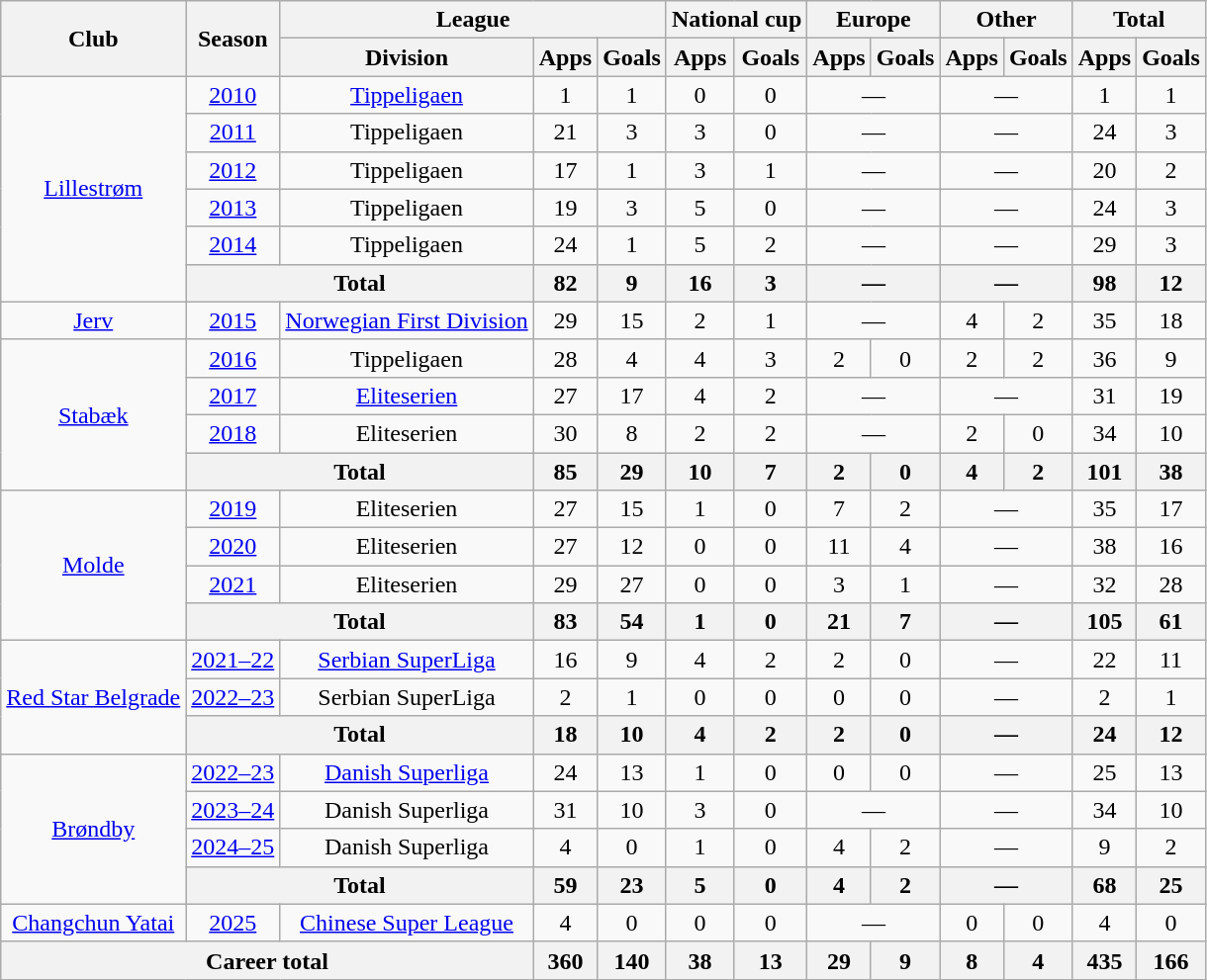<table class="wikitable" style="text-align:center">
<tr>
<th rowspan="2">Club</th>
<th rowspan="2">Season</th>
<th colspan="3">League</th>
<th colspan="2">National cup</th>
<th colspan="2">Europe</th>
<th colspan="2">Other</th>
<th colspan="2">Total</th>
</tr>
<tr>
<th>Division</th>
<th>Apps</th>
<th>Goals</th>
<th>Apps</th>
<th>Goals</th>
<th>Apps</th>
<th>Goals</th>
<th>Apps</th>
<th>Goals</th>
<th>Apps</th>
<th>Goals</th>
</tr>
<tr>
<td rowspan="6"><a href='#'>Lillestrøm</a></td>
<td><a href='#'>2010</a></td>
<td><a href='#'>Tippeligaen</a></td>
<td>1</td>
<td>1</td>
<td>0</td>
<td>0</td>
<td colspan="2">—</td>
<td colspan="2">—</td>
<td>1</td>
<td>1</td>
</tr>
<tr>
<td><a href='#'>2011</a></td>
<td>Tippeligaen</td>
<td>21</td>
<td>3</td>
<td>3</td>
<td>0</td>
<td colspan="2">—</td>
<td colspan="2">—</td>
<td>24</td>
<td>3</td>
</tr>
<tr>
<td><a href='#'>2012</a></td>
<td>Tippeligaen</td>
<td>17</td>
<td>1</td>
<td>3</td>
<td>1</td>
<td colspan="2">—</td>
<td colspan="2">—</td>
<td>20</td>
<td>2</td>
</tr>
<tr>
<td><a href='#'>2013</a></td>
<td>Tippeligaen</td>
<td>19</td>
<td>3</td>
<td>5</td>
<td>0</td>
<td colspan="2">—</td>
<td colspan="2">—</td>
<td>24</td>
<td>3</td>
</tr>
<tr>
<td><a href='#'>2014</a></td>
<td>Tippeligaen</td>
<td>24</td>
<td>1</td>
<td>5</td>
<td>2</td>
<td colspan="2">—</td>
<td colspan="2">—</td>
<td>29</td>
<td>3</td>
</tr>
<tr>
<th colspan="2">Total</th>
<th>82</th>
<th>9</th>
<th>16</th>
<th>3</th>
<th colspan="2">—</th>
<th colspan="2">—</th>
<th>98</th>
<th>12</th>
</tr>
<tr>
<td><a href='#'>Jerv</a></td>
<td><a href='#'>2015</a></td>
<td><a href='#'>Norwegian First Division</a></td>
<td>29</td>
<td>15</td>
<td>2</td>
<td>1</td>
<td colspan="2">—</td>
<td>4</td>
<td>2</td>
<td>35</td>
<td>18</td>
</tr>
<tr>
<td rowspan="4"><a href='#'>Stabæk</a></td>
<td><a href='#'>2016</a></td>
<td>Tippeligaen</td>
<td>28</td>
<td>4</td>
<td>4</td>
<td>3</td>
<td>2</td>
<td>0</td>
<td>2</td>
<td>2</td>
<td>36</td>
<td>9</td>
</tr>
<tr>
<td><a href='#'>2017</a></td>
<td><a href='#'>Eliteserien</a></td>
<td>27</td>
<td>17</td>
<td>4</td>
<td>2</td>
<td colspan="2">—</td>
<td colspan="2">—</td>
<td>31</td>
<td>19</td>
</tr>
<tr>
<td><a href='#'>2018</a></td>
<td>Eliteserien</td>
<td>30</td>
<td>8</td>
<td>2</td>
<td>2</td>
<td colspan="2">—</td>
<td>2</td>
<td>0</td>
<td>34</td>
<td>10</td>
</tr>
<tr>
<th colspan="2">Total</th>
<th>85</th>
<th>29</th>
<th>10</th>
<th>7</th>
<th>2</th>
<th>0</th>
<th>4</th>
<th>2</th>
<th>101</th>
<th>38</th>
</tr>
<tr>
<td rowspan="4"><a href='#'>Molde</a></td>
<td><a href='#'>2019</a></td>
<td>Eliteserien</td>
<td>27</td>
<td>15</td>
<td>1</td>
<td>0</td>
<td>7</td>
<td>2</td>
<td colspan="2">—</td>
<td>35</td>
<td>17</td>
</tr>
<tr>
<td><a href='#'>2020</a></td>
<td>Eliteserien</td>
<td>27</td>
<td>12</td>
<td>0</td>
<td>0</td>
<td>11</td>
<td>4</td>
<td colspan="2">—</td>
<td>38</td>
<td>16</td>
</tr>
<tr>
<td><a href='#'>2021</a></td>
<td>Eliteserien</td>
<td>29</td>
<td>27</td>
<td>0</td>
<td>0</td>
<td>3</td>
<td>1</td>
<td colspan="2">—</td>
<td>32</td>
<td>28</td>
</tr>
<tr>
<th colspan="2">Total</th>
<th>83</th>
<th>54</th>
<th>1</th>
<th>0</th>
<th>21</th>
<th>7</th>
<th colspan="2">—</th>
<th>105</th>
<th>61</th>
</tr>
<tr>
<td rowspan="3"><a href='#'>Red Star Belgrade</a></td>
<td><a href='#'>2021–22</a></td>
<td><a href='#'>Serbian SuperLiga</a></td>
<td>16</td>
<td>9</td>
<td>4</td>
<td>2</td>
<td>2</td>
<td>0</td>
<td colspan="2">—</td>
<td>22</td>
<td>11</td>
</tr>
<tr>
<td><a href='#'>2022–23</a></td>
<td>Serbian SuperLiga</td>
<td>2</td>
<td>1</td>
<td>0</td>
<td>0</td>
<td>0</td>
<td>0</td>
<td colspan="2">—</td>
<td>2</td>
<td>1</td>
</tr>
<tr>
<th colspan="2">Total</th>
<th>18</th>
<th>10</th>
<th>4</th>
<th>2</th>
<th>2</th>
<th>0</th>
<th colspan="2">—</th>
<th>24</th>
<th>12</th>
</tr>
<tr>
<td rowspan="4"><a href='#'>Brøndby</a></td>
<td><a href='#'>2022–23</a></td>
<td><a href='#'>Danish Superliga</a></td>
<td>24</td>
<td>13</td>
<td>1</td>
<td>0</td>
<td>0</td>
<td>0</td>
<td colspan="2">—</td>
<td>25</td>
<td>13</td>
</tr>
<tr>
<td><a href='#'>2023–24</a></td>
<td>Danish Superliga</td>
<td>31</td>
<td>10</td>
<td>3</td>
<td>0</td>
<td colspan="2">—</td>
<td colspan="2">—</td>
<td>34</td>
<td>10</td>
</tr>
<tr>
<td><a href='#'>2024–25</a></td>
<td>Danish Superliga</td>
<td>4</td>
<td>0</td>
<td>1</td>
<td>0</td>
<td>4</td>
<td>2</td>
<td colspan="2">—</td>
<td>9</td>
<td>2</td>
</tr>
<tr>
<th colspan="2">Total</th>
<th>59</th>
<th>23</th>
<th>5</th>
<th>0</th>
<th>4</th>
<th>2</th>
<th colspan="2">—</th>
<th>68</th>
<th>25</th>
</tr>
<tr>
<td><a href='#'>Changchun Yatai</a></td>
<td><a href='#'>2025</a></td>
<td><a href='#'>Chinese Super League</a></td>
<td>4</td>
<td>0</td>
<td>0</td>
<td>0</td>
<td colspan="2">—</td>
<td>0</td>
<td>0</td>
<td>4</td>
<td>0</td>
</tr>
<tr>
<th colspan="3">Career total</th>
<th>360</th>
<th>140</th>
<th>38</th>
<th>13</th>
<th>29</th>
<th>9</th>
<th>8</th>
<th>4</th>
<th>435</th>
<th>166</th>
</tr>
</table>
